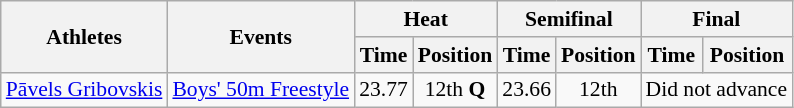<table class=wikitable style="font-size:90%">
<tr>
<th rowspan="2">Athletes</th>
<th rowspan="2">Events</th>
<th colspan="2">Heat</th>
<th colspan="2">Semifinal</th>
<th colspan="2">Final</th>
</tr>
<tr>
<th>Time</th>
<th>Position</th>
<th>Time</th>
<th>Position</th>
<th>Time</th>
<th>Position</th>
</tr>
<tr>
<td><a href='#'>Pāvels Gribovskis</a></td>
<td><a href='#'>Boys' 50m Freestyle</a></td>
<td align=center>23.77</td>
<td align=center>12th <strong>Q</strong></td>
<td align=center>23.66</td>
<td align=center>12th</td>
<td align="center" colspan="2">Did not advance</td>
</tr>
</table>
